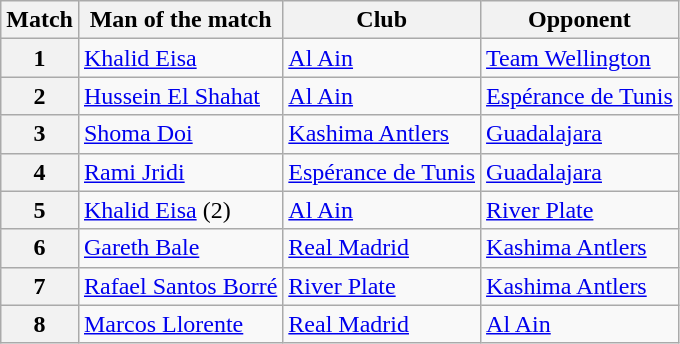<table class="wikitable sortable">
<tr>
<th>Match</th>
<th>Man of the match</th>
<th>Club</th>
<th>Opponent</th>
</tr>
<tr>
<th>1</th>
<td> <a href='#'>Khalid Eisa</a></td>
<td> <a href='#'>Al Ain</a></td>
<td> <a href='#'>Team Wellington</a></td>
</tr>
<tr>
<th>2</th>
<td> <a href='#'>Hussein El Shahat</a></td>
<td> <a href='#'>Al Ain</a></td>
<td> <a href='#'>Espérance de Tunis</a></td>
</tr>
<tr>
<th>3</th>
<td> <a href='#'>Shoma Doi</a></td>
<td> <a href='#'>Kashima Antlers</a></td>
<td> <a href='#'>Guadalajara</a></td>
</tr>
<tr>
<th>4</th>
<td> <a href='#'>Rami Jridi</a></td>
<td> <a href='#'>Espérance de Tunis</a></td>
<td> <a href='#'>Guadalajara</a></td>
</tr>
<tr>
<th>5</th>
<td> <a href='#'>Khalid Eisa</a> (2)</td>
<td> <a href='#'>Al Ain</a></td>
<td> <a href='#'>River Plate</a></td>
</tr>
<tr>
<th>6</th>
<td> <a href='#'>Gareth Bale</a></td>
<td> <a href='#'>Real Madrid</a></td>
<td> <a href='#'>Kashima Antlers</a></td>
</tr>
<tr>
<th>7</th>
<td> <a href='#'>Rafael Santos Borré</a></td>
<td> <a href='#'>River Plate</a></td>
<td> <a href='#'>Kashima Antlers</a></td>
</tr>
<tr>
<th>8</th>
<td> <a href='#'>Marcos Llorente</a></td>
<td> <a href='#'>Real Madrid</a></td>
<td> <a href='#'>Al Ain</a></td>
</tr>
</table>
